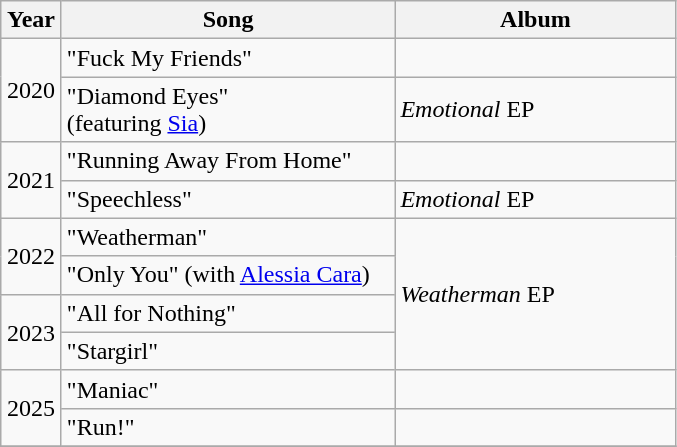<table class="wikitable">
<tr>
<th width="33">Year</th>
<th width="215">Song</th>
<th width="180">Album</th>
</tr>
<tr>
<td align="center" rowspan="2">2020</td>
<td>"Fuck My Friends"</td>
<td></td>
</tr>
<tr>
<td>"Diamond Eyes"<br>(featuring <a href='#'>Sia</a>)</td>
<td><em>Emotional</em> EP</td>
</tr>
<tr>
<td align="center" rowspan="2">2021</td>
<td>"Running Away From Home"</td>
<td></td>
</tr>
<tr>
<td>"Speechless"</td>
<td><em>Emotional</em> EP</td>
</tr>
<tr>
<td rowspan="2" align="center">2022</td>
<td>"Weatherman"</td>
<td rowspan="4"><em>Weatherman</em> EP</td>
</tr>
<tr>
<td>"Only You" (with <a href='#'>Alessia Cara</a>)</td>
</tr>
<tr>
<td rowspan="2" align="center">2023</td>
<td>"All for Nothing"</td>
</tr>
<tr>
<td>"Stargirl"</td>
</tr>
<tr>
<td rowspan="2" align="center">2025</td>
<td>"Maniac"</td>
<td></td>
</tr>
<tr>
<td>"Run!"</td>
<td></td>
</tr>
<tr>
</tr>
</table>
